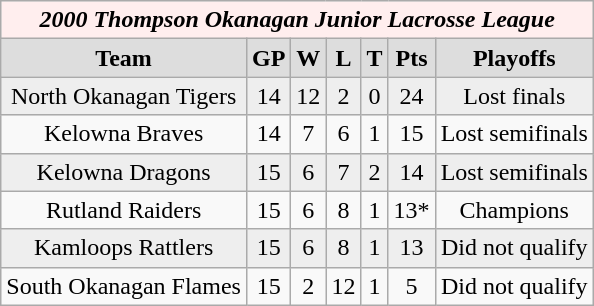<table class="wikitable">
<tr align="center" bgcolor="#ffeeee">
<td colspan="7"><strong><em>2000 Thompson Okanagan Junior Lacrosse League</em></strong></td>
</tr>
<tr align="center"  bgcolor="#dddddd">
<td><strong>Team </strong></td>
<td><strong> GP </strong></td>
<td><strong> W </strong></td>
<td><strong> L </strong></td>
<td><strong> T </strong></td>
<td><strong>Pts</strong></td>
<td><strong>Playoffs</strong></td>
</tr>
<tr align="center" bgcolor="#eeeeee">
<td>North Okanagan Tigers</td>
<td>14</td>
<td>12</td>
<td>2</td>
<td>0</td>
<td>24</td>
<td>Lost finals</td>
</tr>
<tr align="center">
<td>Kelowna Braves</td>
<td>14</td>
<td>7</td>
<td>6</td>
<td>1</td>
<td>15</td>
<td>Lost semifinals</td>
</tr>
<tr align="center" bgcolor="#eeeeee">
<td>Kelowna Dragons</td>
<td>15</td>
<td>6</td>
<td>7</td>
<td>2</td>
<td>14</td>
<td>Lost semifinals</td>
</tr>
<tr align="center">
<td>Rutland Raiders</td>
<td>15</td>
<td>6</td>
<td>8</td>
<td>1</td>
<td>13*</td>
<td>Champions</td>
</tr>
<tr align="center" bgcolor="#eeeeee">
<td>Kamloops Rattlers</td>
<td>15</td>
<td>6</td>
<td>8</td>
<td>1</td>
<td>13</td>
<td>Did not qualify</td>
</tr>
<tr align="center">
<td>South Okanagan Flames</td>
<td>15</td>
<td>2</td>
<td>12</td>
<td>1</td>
<td>5</td>
<td>Did not qualify</td>
</tr>
</table>
